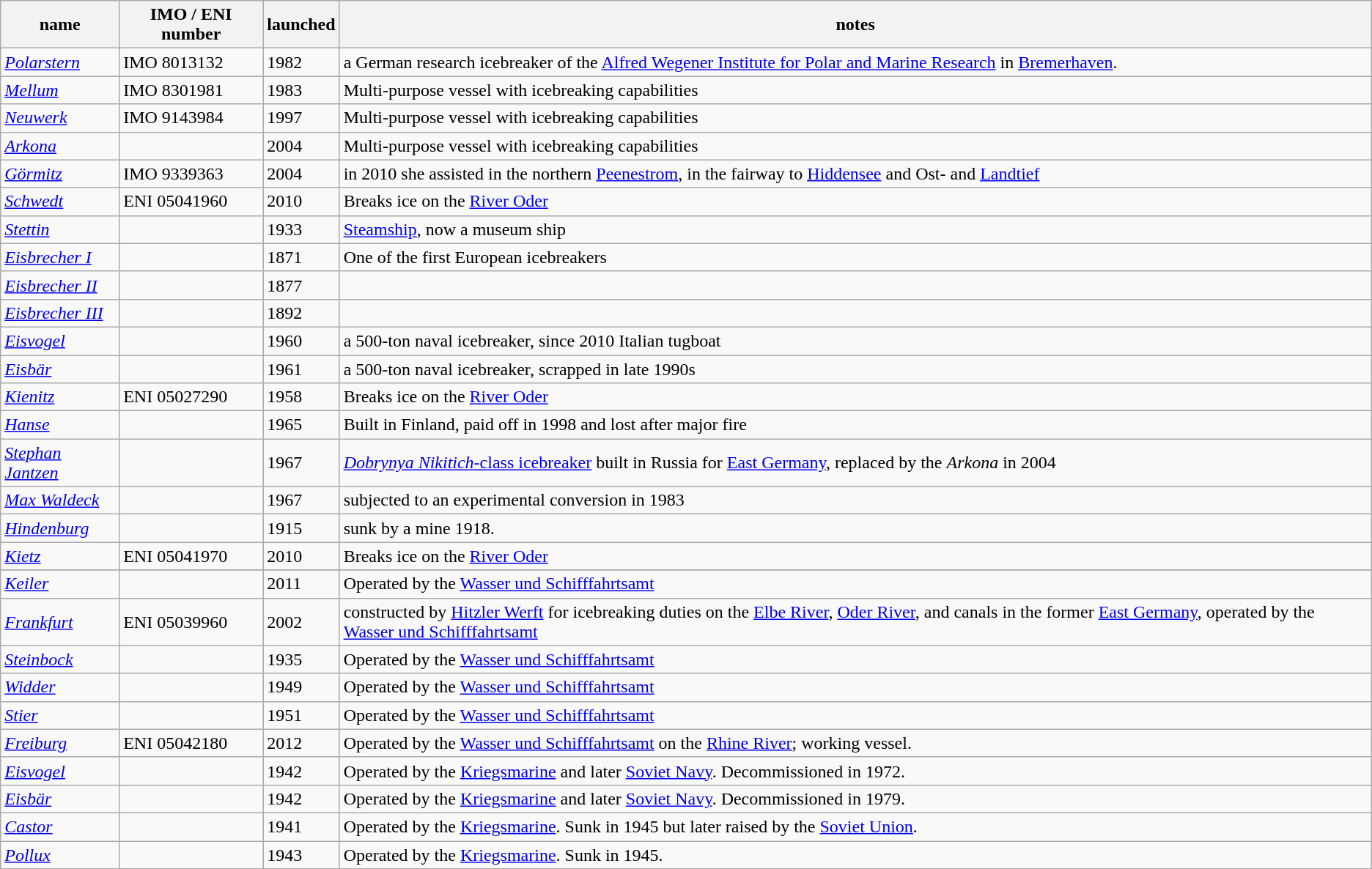<table class="wikitable sortable">
<tr>
<th><strong>name</strong></th>
<th><strong>IMO / ENI number</strong></th>
<th><strong>launched</strong></th>
<th><strong>notes</strong></th>
</tr>
<tr>
<td><a href='#'><em>Polarstern</em></a></td>
<td>IMO 8013132</td>
<td>1982</td>
<td>a German research icebreaker of the <a href='#'>Alfred Wegener Institute for Polar and Marine Research</a> in <a href='#'>Bremerhaven</a>.</td>
</tr>
<tr>
<td><a href='#'><em>Mellum</em></a></td>
<td>IMO 8301981</td>
<td>1983</td>
<td>Multi-purpose vessel with icebreaking capabilities</td>
</tr>
<tr>
<td><a href='#'><em>Neuwerk</em></a></td>
<td>IMO 9143984</td>
<td>1997</td>
<td>Multi-purpose vessel with icebreaking capabilities</td>
</tr>
<tr>
<td><a href='#'><em>Arkona</em></a></td>
<td></td>
<td>2004</td>
<td>Multi-purpose vessel with icebreaking capabilities</td>
</tr>
<tr>
<td><a href='#'><em>Görmitz</em></a></td>
<td>IMO 9339363</td>
<td>2004</td>
<td>in 2010 she assisted in the northern <a href='#'>Peenestrom</a>, in the fairway to <a href='#'>Hiddensee</a> and Ost- and <a href='#'>Landtief</a></td>
</tr>
<tr>
<td><a href='#'><em>Schwedt</em></a></td>
<td>ENI 05041960</td>
<td>2010</td>
<td>Breaks ice on the <a href='#'>River Oder</a></td>
</tr>
<tr>
<td><a href='#'><em>Stettin</em></a></td>
<td></td>
<td>1933</td>
<td><a href='#'>Steamship</a>, now a museum ship</td>
</tr>
<tr>
<td><em><a href='#'>Eisbrecher I</a></em></td>
<td></td>
<td>1871</td>
<td>One of the first European icebreakers</td>
</tr>
<tr>
<td><em><a href='#'>Eisbrecher II</a></em></td>
<td></td>
<td>1877</td>
<td></td>
</tr>
<tr>
<td><em><a href='#'>Eisbrecher III</a></em></td>
<td></td>
<td>1892</td>
<td></td>
</tr>
<tr>
<td><a href='#'><em>Eisvogel</em></a></td>
<td></td>
<td>1960</td>
<td>a 500-ton naval icebreaker, since 2010 Italian tugboat</td>
</tr>
<tr>
<td><a href='#'><em>Eisbär</em></a></td>
<td></td>
<td>1961</td>
<td>a 500-ton naval icebreaker, scrapped in late 1990s</td>
</tr>
<tr>
<td><em><a href='#'>Kienitz</a></em></td>
<td>ENI 05027290</td>
<td>1958</td>
<td>Breaks ice on the <a href='#'>River Oder</a></td>
</tr>
<tr>
<td><a href='#'><em>Hanse</em></a></td>
<td></td>
<td>1965</td>
<td>Built in Finland, paid off in 1998 and lost after major fire</td>
</tr>
<tr>
<td><a href='#'><em>Stephan Jantzen</em></a></td>
<td></td>
<td>1967</td>
<td><a href='#'><em>Dobrynya Nikitich</em>-class icebreaker</a> built in Russia for <a href='#'>East Germany</a>, replaced by the <em>Arkona</em> in 2004</td>
</tr>
<tr>
<td><a href='#'><em>Max Waldeck</em></a></td>
<td></td>
<td>1967</td>
<td>subjected to an experimental conversion in 1983</td>
</tr>
<tr>
<td><a href='#'><em>Hindenburg</em></a></td>
<td></td>
<td>1915</td>
<td>sunk by a mine 1918.</td>
</tr>
<tr>
<td><em><a href='#'>Kietz</a></em></td>
<td>ENI 05041970</td>
<td>2010</td>
<td>Breaks ice on the <a href='#'>River Oder</a></td>
</tr>
<tr>
</tr>
<tr>
<td><em><a href='#'>Keiler</a></em></td>
<td></td>
<td>2011</td>
<td>Operated by the <a href='#'>Wasser und Schifffahrtsamt</a></td>
</tr>
<tr>
<td><em><a href='#'>Frankfurt</a></em></td>
<td>ENI 05039960</td>
<td>2002</td>
<td>constructed by <a href='#'>Hitzler Werft</a> for icebreaking duties on the <a href='#'>Elbe River</a>, <a href='#'>Oder River</a>, and canals in the former <a href='#'>East Germany</a>, operated by the <a href='#'>Wasser und Schifffahrtsamt</a></td>
</tr>
<tr>
<td><em><a href='#'>Steinbock</a></em></td>
<td></td>
<td>1935</td>
<td>Operated by the <a href='#'>Wasser und Schifffahrtsamt</a></td>
</tr>
<tr>
<td><em><a href='#'>Widder</a></em></td>
<td></td>
<td>1949</td>
<td>Operated by the <a href='#'>Wasser und Schifffahrtsamt</a></td>
</tr>
<tr>
<td><em><a href='#'>Stier</a></em></td>
<td></td>
<td>1951</td>
<td>Operated by the <a href='#'>Wasser und Schifffahrtsamt</a></td>
</tr>
<tr>
<td><a href='#'><em>Freiburg</em></a></td>
<td>ENI 05042180</td>
<td>2012</td>
<td>Operated by the <a href='#'>Wasser und Schifffahrtsamt</a> on the <a href='#'>Rhine River</a>;  working vessel.</td>
</tr>
<tr>
<td><a href='#'><em>Eisvogel</em></a></td>
<td></td>
<td>1942</td>
<td>Operated by the <a href='#'>Kriegsmarine</a> and later <a href='#'>Soviet Navy</a>. Decommissioned in 1972.</td>
</tr>
<tr>
<td><em><a href='#'>Eisbär</a></em></td>
<td></td>
<td>1942</td>
<td>Operated by the <a href='#'>Kriegsmarine</a> and later <a href='#'>Soviet Navy</a>. Decommissioned in 1979.</td>
</tr>
<tr>
<td><em><a href='#'>Castor</a></em></td>
<td></td>
<td>1941</td>
<td>Operated by the <a href='#'>Kriegsmarine</a>. Sunk in 1945 but later raised by the <a href='#'>Soviet Union</a>.</td>
</tr>
<tr>
<td><em><a href='#'>Pollux</a></em></td>
<td></td>
<td>1943</td>
<td>Operated by the <a href='#'>Kriegsmarine</a>. Sunk in 1945.</td>
</tr>
</table>
